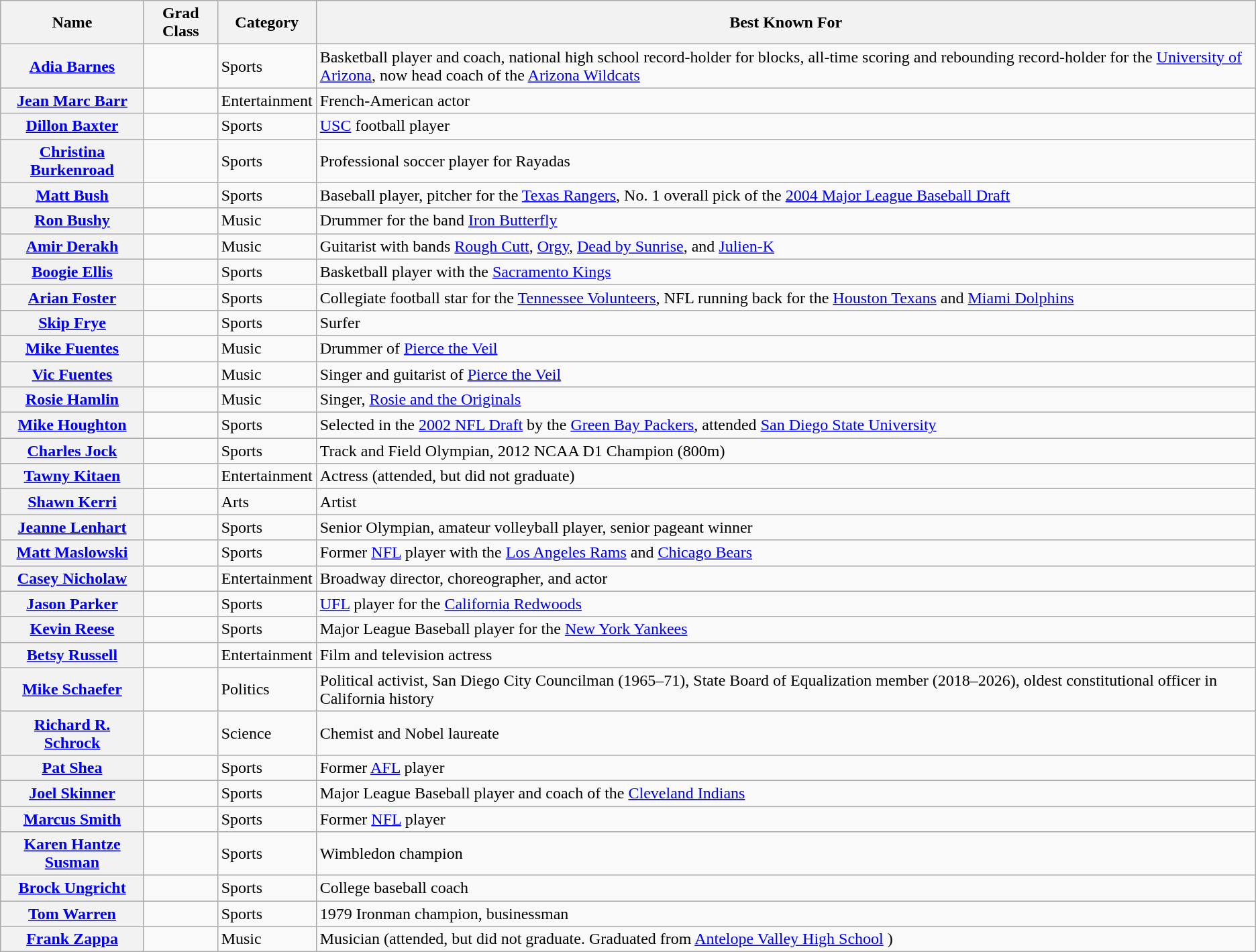<table class="wikitable sortable plainrowheaders">
<tr>
<th scope="col">Name</th>
<th scope="col">Grad Class</th>
<th scope="col">Category</th>
<th scope="col">Best Known For</th>
</tr>
<tr>
<th scope="row"><a href='#'>Adia Barnes</a></th>
<td></td>
<td>Sports</td>
<td>Basketball player and coach, national high school record-holder for blocks, all-time scoring and rebounding record-holder for the <a href='#'>University of Arizona</a>, now head coach of the <a href='#'>Arizona Wildcats</a></td>
</tr>
<tr>
<th scope="row"><a href='#'>Jean Marc Barr</a></th>
<td></td>
<td>Entertainment</td>
<td>French-American actor</td>
</tr>
<tr>
<th scope="row"><a href='#'>Dillon Baxter</a></th>
<td></td>
<td>Sports</td>
<td><a href='#'>USC</a> football player</td>
</tr>
<tr>
<th scope="row"><a href='#'>Christina Burkenroad</a></th>
<td></td>
<td>Sports</td>
<td>Professional soccer player for Rayadas</td>
</tr>
<tr>
<th scope="row"><a href='#'>Matt Bush</a></th>
<td></td>
<td>Sports</td>
<td>Baseball player, pitcher for the <a href='#'>Texas Rangers</a>, No. 1 overall pick of the <a href='#'>2004 Major League Baseball Draft</a></td>
</tr>
<tr>
<th scope="row"><a href='#'>Ron Bushy</a></th>
<td></td>
<td>Music</td>
<td>Drummer for the band <a href='#'>Iron Butterfly</a></td>
</tr>
<tr>
<th scope="row"><a href='#'>Amir Derakh</a></th>
<td></td>
<td>Music</td>
<td>Guitarist with bands <a href='#'>Rough Cutt</a>, <a href='#'>Orgy</a>, <a href='#'>Dead by Sunrise</a>, and <a href='#'>Julien-K</a></td>
</tr>
<tr>
<th scope="row"><a href='#'>Boogie Ellis</a></th>
<td></td>
<td>Sports</td>
<td>Basketball player with the <a href='#'>Sacramento Kings</a></td>
</tr>
<tr>
<th scope="row"><a href='#'>Arian Foster</a></th>
<td></td>
<td>Sports</td>
<td>Collegiate football star for the <a href='#'>Tennessee Volunteers</a>, NFL running back for the <a href='#'>Houston Texans</a> and <a href='#'>Miami Dolphins</a></td>
</tr>
<tr>
<th scope="row"><a href='#'>Skip Frye</a></th>
<td></td>
<td>Sports</td>
<td>Surfer</td>
</tr>
<tr>
<th scope="row"><a href='#'>Mike Fuentes</a></th>
<td></td>
<td>Music</td>
<td>Drummer of <a href='#'>Pierce the Veil</a></td>
</tr>
<tr>
<th scope="row"><a href='#'>Vic Fuentes</a></th>
<td></td>
<td>Music</td>
<td>Singer and guitarist of <a href='#'>Pierce the Veil</a></td>
</tr>
<tr>
<th scope="row"><a href='#'>Rosie Hamlin</a></th>
<td></td>
<td>Music</td>
<td>Singer, <a href='#'>Rosie and the Originals</a></td>
</tr>
<tr>
<th scope="row"><a href='#'>Mike Houghton</a></th>
<td></td>
<td>Sports</td>
<td>Selected in the <a href='#'>2002 NFL Draft</a> by the <a href='#'>Green Bay Packers</a>, attended <a href='#'>San Diego State University</a></td>
</tr>
<tr>
<th scope="row"><a href='#'>Charles Jock</a></th>
<td></td>
<td>Sports</td>
<td>Track and Field Olympian, 2012 NCAA D1 Champion (800m)</td>
</tr>
<tr>
<th scope="row"><a href='#'>Tawny Kitaen</a></th>
<td></td>
<td>Entertainment</td>
<td>Actress (attended, but did not graduate)</td>
</tr>
<tr>
<th scope="row"><a href='#'>Shawn Kerri</a></th>
<td></td>
<td>Arts</td>
<td>Artist</td>
</tr>
<tr>
<th scope="row"><a href='#'>Jeanne Lenhart</a></th>
<td></td>
<td>Sports</td>
<td>Senior Olympian, amateur volleyball player, senior pageant winner</td>
</tr>
<tr>
<th scope="row"><a href='#'>Matt Maslowski</a></th>
<td></td>
<td>Sports</td>
<td>Former <a href='#'>NFL</a> player with the <a href='#'>Los Angeles Rams</a> and <a href='#'>Chicago Bears</a></td>
</tr>
<tr>
<th scope="row"><a href='#'>Casey Nicholaw</a></th>
<td></td>
<td>Entertainment</td>
<td>Broadway director, choreographer, and actor</td>
</tr>
<tr>
<th scope="row"><a href='#'>Jason Parker</a></th>
<td></td>
<td>Sports</td>
<td><a href='#'>UFL</a> player for the <a href='#'>California Redwoods</a></td>
</tr>
<tr>
<th scope="row"><a href='#'>Kevin Reese</a></th>
<td></td>
<td>Sports</td>
<td>Major League Baseball player for the <a href='#'>New York Yankees</a></td>
</tr>
<tr>
<th scope="row"><a href='#'>Betsy Russell</a></th>
<td></td>
<td>Entertainment</td>
<td>Film and television actress</td>
</tr>
<tr>
<th scope="row"><a href='#'>Mike Schaefer</a></th>
<td></td>
<td>Politics</td>
<td>Political activist, San Diego City Councilman (1965–71), State Board of Equalization member (2018–2026), oldest constitutional officer in California history</td>
</tr>
<tr>
<th scope="row"><a href='#'>Richard R. Schrock</a></th>
<td></td>
<td>Science</td>
<td>Chemist and Nobel laureate</td>
</tr>
<tr>
<th scope="row"><a href='#'>Pat Shea</a></th>
<td></td>
<td>Sports</td>
<td>Former <a href='#'>AFL</a> player</td>
</tr>
<tr>
<th scope="row"><a href='#'>Joel Skinner</a></th>
<td></td>
<td>Sports</td>
<td>Major League Baseball player and coach of the <a href='#'>Cleveland Indians</a></td>
</tr>
<tr>
<th scope="row"><a href='#'>Marcus Smith</a></th>
<td></td>
<td>Sports</td>
<td>Former <a href='#'>NFL</a> player</td>
</tr>
<tr>
<th scope="row"><a href='#'>Karen Hantze Susman</a></th>
<td></td>
<td>Sports</td>
<td>Wimbledon champion</td>
</tr>
<tr>
<th scope="row"><a href='#'>Brock Ungricht</a></th>
<td></td>
<td>Sports</td>
<td>College baseball coach </td>
</tr>
<tr>
<th scope="row"><a href='#'>Tom Warren</a></th>
<td></td>
<td>Sports</td>
<td>1979 Ironman champion, businessman</td>
</tr>
<tr>
<th scope="row"><a href='#'>Frank Zappa</a></th>
<td></td>
<td>Music</td>
<td>Musician (attended, but did not graduate. Graduated from <a href='#'>Antelope Valley High School</a> )</td>
</tr>
</table>
